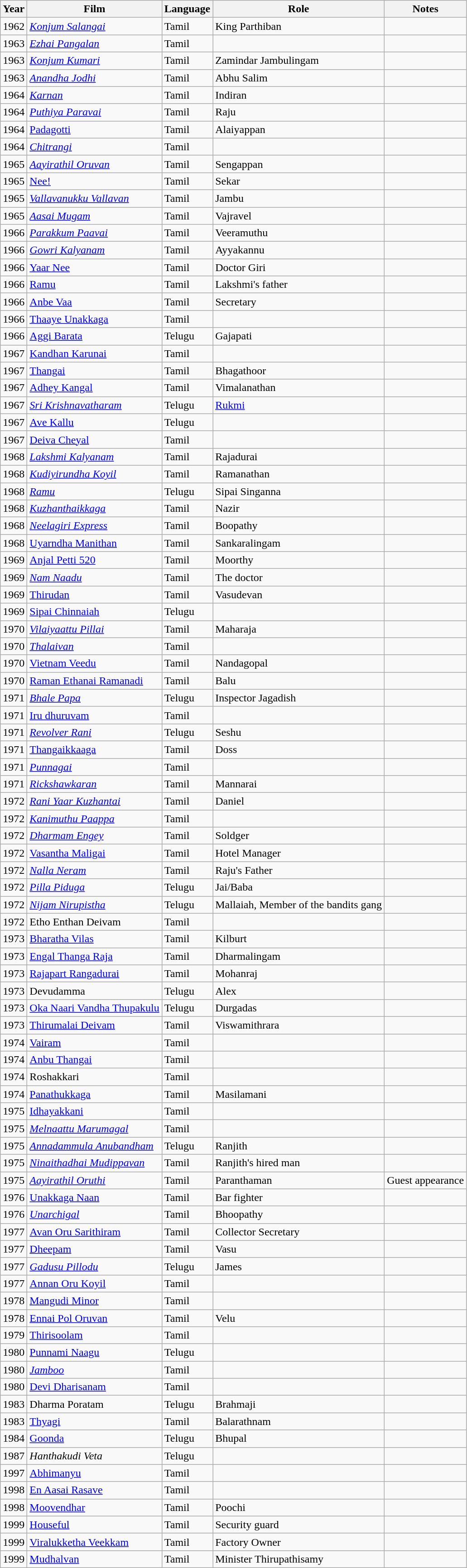<table class="wikitable sortable">
<tr>
<th>Year</th>
<th>Film</th>
<th>Language</th>
<th>Role</th>
<th class=unsortable>Notes</th>
</tr>
<tr>
<td>1962</td>
<td><em><a href='#'>Konjum Salangai</a></em></td>
<td>Tamil</td>
<td>King Parthiban</td>
<td></td>
</tr>
<tr>
<td>1963</td>
<td><em><a href='#'>Ezhai Pangalan</a></em></td>
<td>Tamil</td>
<td></td>
<td></td>
</tr>
<tr>
<td>1963</td>
<td><em><a href='#'>Konjum Kumari</a></em></td>
<td>Tamil</td>
<td>Zamindar Jambulingam</td>
<td></td>
</tr>
<tr>
<td>1963</td>
<td><em><a href='#'>Anandha Jodhi</a></em></td>
<td>Tamil</td>
<td>Abhu Salim</td>
<td></td>
</tr>
<tr>
<td>1964</td>
<td><em><a href='#'>Karnan</a></em></td>
<td>Tamil</td>
<td>Indiran</td>
<td></td>
</tr>
<tr>
<td>1964</td>
<td><em><a href='#'>Puthiya Paravai</a></em></td>
<td>Tamil</td>
<td>Raju</td>
<td></td>
</tr>
<tr>
<td>1964</td>
<td><a href='#'>Padagotti</a></td>
<td>Tamil</td>
<td>Alaiyappan</td>
<td></td>
</tr>
<tr>
<td>1964</td>
<td><em><a href='#'>Chitrangi</a></em></td>
<td>Tamil</td>
<td></td>
<td></td>
</tr>
<tr>
<td>1965</td>
<td><em><a href='#'>Aayirathil Oruvan</a></em></td>
<td>Tamil</td>
<td>Sengappan</td>
<td></td>
</tr>
<tr>
<td>1965</td>
<td><a href='#'>Nee!</a></td>
<td>Tamil</td>
<td>Sekar</td>
<td></td>
</tr>
<tr>
<td>1965</td>
<td><em><a href='#'>Vallavanukku Vallavan</a></em></td>
<td>Tamil</td>
<td>Jambu</td>
<td></td>
</tr>
<tr>
<td>1965</td>
<td><em><a href='#'>Aasai Mugam</a></em></td>
<td>Tamil</td>
<td>Vajravel</td>
<td></td>
</tr>
<tr>
<td>1966</td>
<td><em><a href='#'>Parakkum Paavai</a></em></td>
<td>Tamil</td>
<td>Veeramuthu</td>
<td></td>
</tr>
<tr>
<td>1966</td>
<td><em><a href='#'>Gowri Kalyanam</a></em></td>
<td>Tamil</td>
<td>Ayyakannu</td>
<td></td>
</tr>
<tr>
<td>1966</td>
<td><a href='#'>Yaar Nee</a></td>
<td>Tamil</td>
<td>Doctor Giri</td>
<td></td>
</tr>
<tr>
<td>1966</td>
<td><a href='#'>Ramu</a></td>
<td>Tamil</td>
<td>Lakshmi's father</td>
<td></td>
</tr>
<tr>
<td>1966</td>
<td><a href='#'>Anbe Vaa</a></td>
<td>Tamil</td>
<td>Secretary</td>
<td></td>
</tr>
<tr>
<td>1966</td>
<td><a href='#'>Thaaye Unakkaga</a></td>
<td>Tamil</td>
<td></td>
<td></td>
</tr>
<tr>
<td>1966</td>
<td><a href='#'>Aggi Barata</a></td>
<td>Telugu</td>
<td>Gajapati</td>
<td></td>
</tr>
<tr>
<td>1967</td>
<td><a href='#'>Kandhan Karunai</a></td>
<td>Tamil</td>
<td></td>
<td></td>
</tr>
<tr>
<td>1967</td>
<td><a href='#'>Thangai</a></td>
<td>Tamil</td>
<td>Bhagathoor</td>
<td></td>
</tr>
<tr>
<td>1967</td>
<td><a href='#'>Adhey Kangal</a></td>
<td>Tamil</td>
<td>Vimalanathan</td>
<td></td>
</tr>
<tr>
<td>1967</td>
<td><em><a href='#'>Sri Krishnavatharam</a></em></td>
<td>Telugu</td>
<td><a href='#'>Rukmi</a></td>
<td></td>
</tr>
<tr>
<td>1967</td>
<td><a href='#'>Ave Kallu</a></td>
<td>Telugu</td>
<td></td>
<td></td>
</tr>
<tr>
<td>1967</td>
<td><a href='#'>Deiva Cheyal</a></td>
<td>Tamil</td>
<td></td>
<td></td>
</tr>
<tr>
<td>1968</td>
<td><em><a href='#'>Lakshmi Kalyanam</a></em></td>
<td>Tamil</td>
<td>Rajadurai</td>
<td></td>
</tr>
<tr>
<td>1968</td>
<td><em><a href='#'>Kudiyirundha Koyil</a></em></td>
<td>Tamil</td>
<td>Ramanathan</td>
<td></td>
</tr>
<tr>
<td>1968</td>
<td><a href='#'><em>Ramu</em></a></td>
<td>Telugu</td>
<td>Sipai Singanna</td>
<td></td>
</tr>
<tr>
<td>1968</td>
<td><em><a href='#'>Kuzhanthaikkaga</a></em></td>
<td>Tamil</td>
<td>Nazir</td>
<td></td>
</tr>
<tr>
<td>1968</td>
<td><em><a href='#'>Neelagiri Express</a></em></td>
<td>Tamil</td>
<td>Boopathy</td>
<td></td>
</tr>
<tr>
<td>1968</td>
<td><a href='#'>Uyarndha Manithan</a></td>
<td>Tamil</td>
<td>Sankaralingam</td>
<td></td>
</tr>
<tr>
<td>1969</td>
<td><a href='#'>Anjal Petti 520</a></td>
<td>Tamil</td>
<td>Moorthy</td>
<td></td>
</tr>
<tr>
<td>1969</td>
<td><em><a href='#'>Nam Naadu</a></em></td>
<td>Tamil</td>
<td>The doctor</td>
<td></td>
</tr>
<tr>
<td>1969</td>
<td><a href='#'>Thirudan</a></td>
<td>Tamil</td>
<td>Vasudevan</td>
<td></td>
</tr>
<tr>
<td>1969</td>
<td><a href='#'>Sipai Chinnaiah</a></td>
<td>Telugu</td>
<td></td>
<td></td>
</tr>
<tr>
<td>1970</td>
<td><em><a href='#'>Vilaiyaattu Pillai</a></em></td>
<td>Tamil</td>
<td>Maharaja</td>
<td></td>
</tr>
<tr>
<td>1970</td>
<td><em><a href='#'>Thalaivan</a></em></td>
<td>Tamil</td>
<td></td>
<td></td>
</tr>
<tr>
<td>1970</td>
<td><a href='#'>Vietnam Veedu</a></td>
<td>Tamil</td>
<td>Nandagopal</td>
<td></td>
</tr>
<tr>
<td>1970</td>
<td><a href='#'>Raman Ethanai Ramanadi</a></td>
<td>Tamil</td>
<td>Balu</td>
<td></td>
</tr>
<tr>
<td>1971</td>
<td><em><a href='#'>Bhale Papa</a></em></td>
<td>Telugu</td>
<td>Inspector Jagadish</td>
<td></td>
</tr>
<tr>
<td>1971</td>
<td><a href='#'>Iru dhuruvam</a></td>
<td>Tamil</td>
<td></td>
<td></td>
</tr>
<tr>
<td>1971</td>
<td><em><a href='#'>Revolver Rani</a></em></td>
<td>Telugu</td>
<td>Seshu</td>
<td></td>
</tr>
<tr>
<td>1971</td>
<td><a href='#'>Thangaikkaaga</a></td>
<td>Tamil</td>
<td>Doss</td>
<td></td>
</tr>
<tr>
<td>1971</td>
<td><em><a href='#'>Punnagai</a></em></td>
<td>Tamil</td>
<td></td>
<td></td>
</tr>
<tr>
<td>1971</td>
<td><em><a href='#'>Rickshawkaran</a></em></td>
<td>Tamil</td>
<td>Mannarai</td>
<td></td>
</tr>
<tr>
<td>1972</td>
<td><a href='#'><em>Rani Yaar Kuzhantai</em></a></td>
<td>Tamil</td>
<td>Daniel</td>
<td></td>
</tr>
<tr>
<td>1972</td>
<td><em><a href='#'>Kanimuthu Paappa</a></em></td>
<td>Tamil</td>
<td></td>
<td></td>
</tr>
<tr>
<td>1972</td>
<td><em><a href='#'>Dharmam Engey</a></em></td>
<td>Tamil</td>
<td>Soldger</td>
<td></td>
</tr>
<tr>
<td>1972</td>
<td><a href='#'>Vasantha Maligai</a></td>
<td>Tamil</td>
<td>Hotel Manager</td>
<td></td>
</tr>
<tr>
<td>1972</td>
<td><em><a href='#'>Nalla Neram</a></em></td>
<td>Tamil</td>
<td>Raju's Father</td>
<td></td>
</tr>
<tr>
<td>1972</td>
<td><em><a href='#'>Pilla Piduga</a></em></td>
<td>Telugu</td>
<td>Jai/Baba</td>
<td></td>
</tr>
<tr>
<td>1972</td>
<td><em><a href='#'>Nijam Nirupistha</a></em></td>
<td>Telugu</td>
<td>Mallaiah, Member of the bandits gang</td>
<td></td>
</tr>
<tr>
<td>1972</td>
<td>Etho Enthan Deivam</td>
<td>Tamil</td>
<td></td>
<td></td>
</tr>
<tr>
<td>1973</td>
<td><a href='#'>Bharatha Vilas</a></td>
<td>Tamil</td>
<td>Kilburt</td>
<td></td>
</tr>
<tr>
<td>1973</td>
<td><a href='#'>Engal Thanga Raja</a></td>
<td>Tamil</td>
<td>Dharmalingam</td>
<td></td>
</tr>
<tr>
<td>1973</td>
<td><a href='#'>Rajapart Rangadurai</a></td>
<td>Tamil</td>
<td>Mohanraj</td>
<td></td>
</tr>
<tr>
<td>1973</td>
<td>Devudamma</td>
<td>Telugu</td>
<td>Alex</td>
<td></td>
</tr>
<tr>
<td>1973</td>
<td><a href='#'>Oka Naari Vandha Thupakulu</a></td>
<td>Telugu</td>
<td>Durgadas</td>
<td></td>
</tr>
<tr>
<td>1973</td>
<td><a href='#'>Thirumalai Deivam</a></td>
<td>Tamil</td>
<td>Viswamithrara</td>
<td></td>
</tr>
<tr>
<td>1974</td>
<td><a href='#'>Vairam</a></td>
<td>Tamil</td>
<td></td>
<td></td>
</tr>
<tr>
<td>1974</td>
<td><a href='#'>Anbu Thangai</a></td>
<td>Tamil</td>
<td></td>
<td></td>
</tr>
<tr>
<td>1974</td>
<td>Roshakkari</td>
<td>Tamil</td>
<td></td>
<td></td>
</tr>
<tr>
<td>1974</td>
<td><a href='#'>Panathukkaga</a></td>
<td>Tamil</td>
<td>Masilamani</td>
<td></td>
</tr>
<tr>
<td>1975</td>
<td><a href='#'>Idhayakkani</a></td>
<td>Tamil</td>
<td></td>
<td></td>
</tr>
<tr>
<td>1975</td>
<td><em><a href='#'>Melnaattu Marumagal</a></em></td>
<td>Tamil</td>
<td></td>
<td></td>
</tr>
<tr>
<td>1975</td>
<td><em><a href='#'>Annadammula Anubandham</a></em></td>
<td>Telugu</td>
<td>Ranjith</td>
<td></td>
</tr>
<tr>
<td>1975</td>
<td><em><a href='#'>Ninaithadhai Mudippavan</a></em></td>
<td>Tamil</td>
<td>Ranjith's hired man</td>
<td></td>
</tr>
<tr>
<td>1975</td>
<td><em><a href='#'>Aayirathil Oruthi</a></em></td>
<td>Tamil</td>
<td>Paranthaman</td>
<td>Guest appearance</td>
</tr>
<tr>
<td>1976</td>
<td><a href='#'>Unakkaga Naan</a></td>
<td>Tamil</td>
<td>Bar fighter</td>
<td></td>
</tr>
<tr>
<td>1976</td>
<td><em><a href='#'>Unarchigal</a></em></td>
<td>Tamil</td>
<td>Bhoopathy</td>
<td></td>
</tr>
<tr>
<td>1977</td>
<td><a href='#'>Avan Oru Sarithiram</a></td>
<td>Tamil</td>
<td>Collector Secretary</td>
<td></td>
</tr>
<tr>
<td>1977</td>
<td><a href='#'>Dheepam</a></td>
<td>Tamil</td>
<td>Vasu</td>
<td></td>
</tr>
<tr>
<td>1977</td>
<td><em><a href='#'>Gadusu Pillodu</a></em></td>
<td>Telugu</td>
<td>James</td>
<td></td>
</tr>
<tr>
<td>1977</td>
<td><a href='#'>Annan Oru Koyil</a></td>
<td>Tamil</td>
<td></td>
<td></td>
</tr>
<tr>
<td>1978</td>
<td><a href='#'>Mangudi Minor</a></td>
<td>Tamil</td>
<td></td>
<td></td>
</tr>
<tr>
<td>1978</td>
<td><a href='#'>Ennai Pol Oruvan</a></td>
<td>Tamil</td>
<td>Velu</td>
<td></td>
</tr>
<tr>
<td>1979</td>
<td><a href='#'>Thirisoolam</a></td>
<td>Tamil</td>
<td></td>
<td></td>
</tr>
<tr>
<td>1980</td>
<td><a href='#'>Punnami Naagu</a></td>
<td>Telugu</td>
<td></td>
<td></td>
</tr>
<tr>
<td>1980</td>
<td><em><a href='#'>Jamboo</a></em></td>
<td>Tamil</td>
<td></td>
<td></td>
</tr>
<tr>
<td>1980</td>
<td><a href='#'>Devi Dharisanam</a></td>
<td>Tamil</td>
<td></td>
<td></td>
</tr>
<tr>
<td>1983</td>
<td>Dharma Poratam</td>
<td>Telugu</td>
<td>Brahmaji</td>
<td></td>
</tr>
<tr>
<td>1983</td>
<td><a href='#'>Thyagi</a></td>
<td>Tamil</td>
<td>Balarathnam</td>
<td></td>
</tr>
<tr>
<td>1984</td>
<td><a href='#'>Goonda</a></td>
<td>Telugu</td>
<td>Bhupal</td>
<td></td>
</tr>
<tr>
<td>1987</td>
<td><em>Hanthakudi Veta</em></td>
<td>Telugu</td>
<td></td>
<td></td>
</tr>
<tr>
<td>1997</td>
<td><a href='#'>Abhimanyu</a></td>
<td>Tamil</td>
<td></td>
<td></td>
</tr>
<tr>
<td>1998</td>
<td><a href='#'>En Aasai Rasave</a></td>
<td>Tamil</td>
<td></td>
<td></td>
</tr>
<tr>
<td>1998</td>
<td><a href='#'>Moovendhar</a></td>
<td>Tamil</td>
<td>Poochi</td>
<td></td>
</tr>
<tr>
<td>1999</td>
<td><a href='#'>Houseful</a></td>
<td>Tamil</td>
<td>Security guard</td>
<td></td>
</tr>
<tr>
<td>1999</td>
<td><a href='#'>Viralukketha Veekkam</a></td>
<td>Tamil</td>
<td>Factory Owner</td>
<td></td>
</tr>
<tr>
<td>1999</td>
<td><a href='#'>Mudhalvan</a></td>
<td>Tamil</td>
<td>Minister Thirupathisamy</td>
<td></td>
</tr>
</table>
